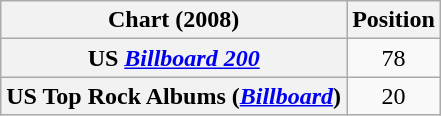<table class="wikitable sortable plainrowheaders" style="text-align:center">
<tr>
<th scope="col">Chart (2008)</th>
<th scope="col">Position</th>
</tr>
<tr>
<th scope="row">US <em><a href='#'>Billboard 200</a></em></th>
<td>78</td>
</tr>
<tr>
<th scope="row">US Top Rock Albums (<em><a href='#'>Billboard</a></em>)</th>
<td>20</td>
</tr>
</table>
